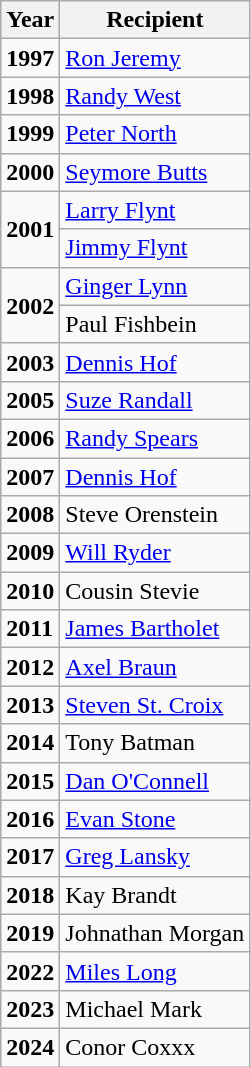<table class="wikitable">
<tr>
<th>Year</th>
<th>Recipient</th>
</tr>
<tr>
<td><strong>1997</strong></td>
<td><a href='#'>Ron Jeremy</a></td>
</tr>
<tr>
<td><strong>1998</strong></td>
<td><a href='#'>Randy West</a></td>
</tr>
<tr>
<td><strong>1999</strong></td>
<td><a href='#'>Peter North</a></td>
</tr>
<tr>
<td><strong>2000</strong></td>
<td><a href='#'>Seymore Butts</a></td>
</tr>
<tr>
<td rowspan="2"><strong>2001</strong></td>
<td><a href='#'>Larry Flynt</a></td>
</tr>
<tr>
<td><a href='#'>Jimmy Flynt</a></td>
</tr>
<tr>
<td rowspan="2"><strong>2002</strong></td>
<td><a href='#'>Ginger Lynn</a></td>
</tr>
<tr>
<td>Paul Fishbein</td>
</tr>
<tr>
<td><strong>2003</strong></td>
<td><a href='#'>Dennis Hof</a></td>
</tr>
<tr>
<td><strong>2005</strong></td>
<td><a href='#'>Suze Randall</a></td>
</tr>
<tr>
<td><strong>2006</strong></td>
<td><a href='#'>Randy Spears</a></td>
</tr>
<tr>
<td><strong>2007</strong></td>
<td><a href='#'>Dennis Hof</a></td>
</tr>
<tr>
<td><strong>2008</strong></td>
<td>Steve Orenstein</td>
</tr>
<tr>
<td><strong>2009</strong></td>
<td><a href='#'>Will Ryder</a></td>
</tr>
<tr>
<td><strong>2010</strong></td>
<td>Cousin Stevie</td>
</tr>
<tr>
<td><strong>2011</strong></td>
<td><a href='#'>James Bartholet</a></td>
</tr>
<tr>
<td><strong>2012</strong></td>
<td><a href='#'>Axel Braun</a></td>
</tr>
<tr>
<td><strong>2013</strong></td>
<td><a href='#'>Steven St. Croix</a></td>
</tr>
<tr>
<td><strong>2014</strong></td>
<td>Tony Batman</td>
</tr>
<tr>
<td><strong>2015</strong></td>
<td><a href='#'>Dan O'Connell</a></td>
</tr>
<tr>
<td><strong>2016</strong></td>
<td><a href='#'>Evan Stone</a></td>
</tr>
<tr>
<td><strong>2017</strong></td>
<td><a href='#'>Greg Lansky</a></td>
</tr>
<tr>
<td><strong>2018</strong></td>
<td>Kay Brandt</td>
</tr>
<tr>
<td><strong>2019</strong></td>
<td>Johnathan Morgan</td>
</tr>
<tr>
<td><strong>2022</strong></td>
<td><a href='#'>Miles Long</a></td>
</tr>
<tr>
<td><strong>2023</strong></td>
<td>Michael Mark</td>
</tr>
<tr>
<td><strong>2024</strong></td>
<td>Conor Coxxx</td>
</tr>
</table>
